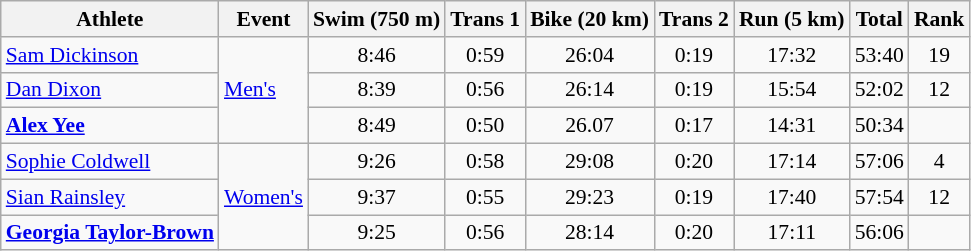<table class="wikitable" border="1" style="font-size:90%; text-align:center">
<tr>
<th>Athlete</th>
<th>Event</th>
<th>Swim (750 m)</th>
<th>Trans 1</th>
<th>Bike (20 km)</th>
<th>Trans 2</th>
<th>Run (5 km)</th>
<th>Total</th>
<th>Rank</th>
</tr>
<tr>
<td align=left><a href='#'>Sam Dickinson</a></td>
<td align=left rowspan=3><a href='#'>Men's</a></td>
<td>8:46</td>
<td>0:59</td>
<td>26:04</td>
<td>0:19</td>
<td>17:32</td>
<td>53:40</td>
<td>19</td>
</tr>
<tr>
<td align=left><a href='#'>Dan Dixon</a></td>
<td>8:39</td>
<td>0:56</td>
<td>26:14</td>
<td>0:19</td>
<td>15:54</td>
<td>52:02</td>
<td>12</td>
</tr>
<tr>
<td align=left><strong><a href='#'>Alex Yee</a></strong></td>
<td>8:49</td>
<td>0:50</td>
<td>26.07</td>
<td>0:17</td>
<td>14:31</td>
<td>50:34</td>
<td></td>
</tr>
<tr>
<td align=left><a href='#'>Sophie Coldwell</a></td>
<td align=left rowspan=3><a href='#'>Women's</a></td>
<td>9:26</td>
<td>0:58</td>
<td>29:08</td>
<td>0:20</td>
<td>17:14</td>
<td>57:06</td>
<td>4</td>
</tr>
<tr>
<td align=left><a href='#'>Sian Rainsley</a></td>
<td>9:37</td>
<td>0:55</td>
<td>29:23</td>
<td>0:19</td>
<td>17:40</td>
<td>57:54</td>
<td>12</td>
</tr>
<tr>
<td align=left><strong><a href='#'>Georgia Taylor-Brown</a></strong></td>
<td>9:25</td>
<td>0:56</td>
<td>28:14</td>
<td>0:20</td>
<td>17:11</td>
<td>56:06</td>
<td></td>
</tr>
</table>
